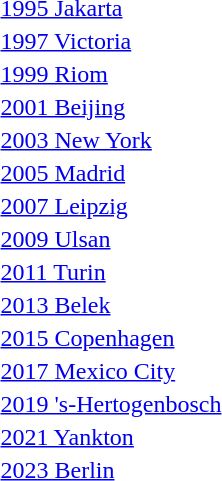<table>
<tr>
<td> <a href='#'>1995 Jakarta</a></td>
<td></td>
<td></td>
<td></td>
</tr>
<tr>
<td> <a href='#'>1997 Victoria</a></td>
<td></td>
<td></td>
<td></td>
</tr>
<tr>
<td> <a href='#'>1999 Riom</a></td>
<td></td>
<td></td>
<td></td>
</tr>
<tr>
<td> <a href='#'>2001 Beijing</a></td>
<td></td>
<td></td>
<td></td>
</tr>
<tr>
<td> <a href='#'>2003 New York</a></td>
<td></td>
<td></td>
<td></td>
</tr>
<tr>
<td> <a href='#'>2005 Madrid</a></td>
<td></td>
<td></td>
<td></td>
</tr>
<tr>
<td> <a href='#'>2007 Leipzig</a></td>
<td></td>
<td></td>
<td></td>
</tr>
<tr>
<td> <a href='#'>2009 Ulsan</a></td>
<td></td>
<td></td>
<td></td>
</tr>
<tr>
<td> <a href='#'>2011 Turin</a></td>
<td></td>
<td></td>
<td></td>
</tr>
<tr>
<td> <a href='#'>2013 Belek</a></td>
<td></td>
<td></td>
<td></td>
</tr>
<tr>
<td> <a href='#'>2015 Copenhagen</a></td>
<td></td>
<td></td>
<td></td>
</tr>
<tr>
<td> <a href='#'>2017 Mexico City</a></td>
<td></td>
<td></td>
<td></td>
</tr>
<tr>
<td> <a href='#'>2019 's-Hertogenbosch</a></td>
<td></td>
<td></td>
<td></td>
</tr>
<tr>
<td> <a href='#'>2021 Yankton</a></td>
<td></td>
<td></td>
<td></td>
</tr>
<tr>
<td> <a href='#'>2023 Berlin</a></td>
<td></td>
<td></td>
<td></td>
</tr>
</table>
